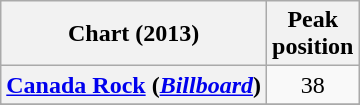<table class="wikitable sortable plainrowheaders" style="text-align:center">
<tr>
<th>Chart (2013)</th>
<th>Peak<br>position</th>
</tr>
<tr>
<th scope="row"><a href='#'>Canada Rock</a> (<a href='#'><em>Billboard</em></a>)</th>
<td>38</td>
</tr>
<tr>
</tr>
<tr>
</tr>
<tr>
</tr>
<tr>
</tr>
<tr>
</tr>
</table>
